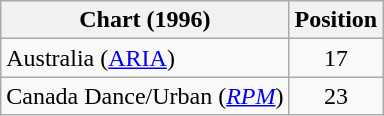<table class="wikitable sortable">
<tr>
<th>Chart (1996)</th>
<th>Position</th>
</tr>
<tr>
<td>Australia (<a href='#'>ARIA</a>)</td>
<td align="center">17</td>
</tr>
<tr>
<td>Canada Dance/Urban (<em><a href='#'>RPM</a></em>)</td>
<td align="center">23</td>
</tr>
</table>
